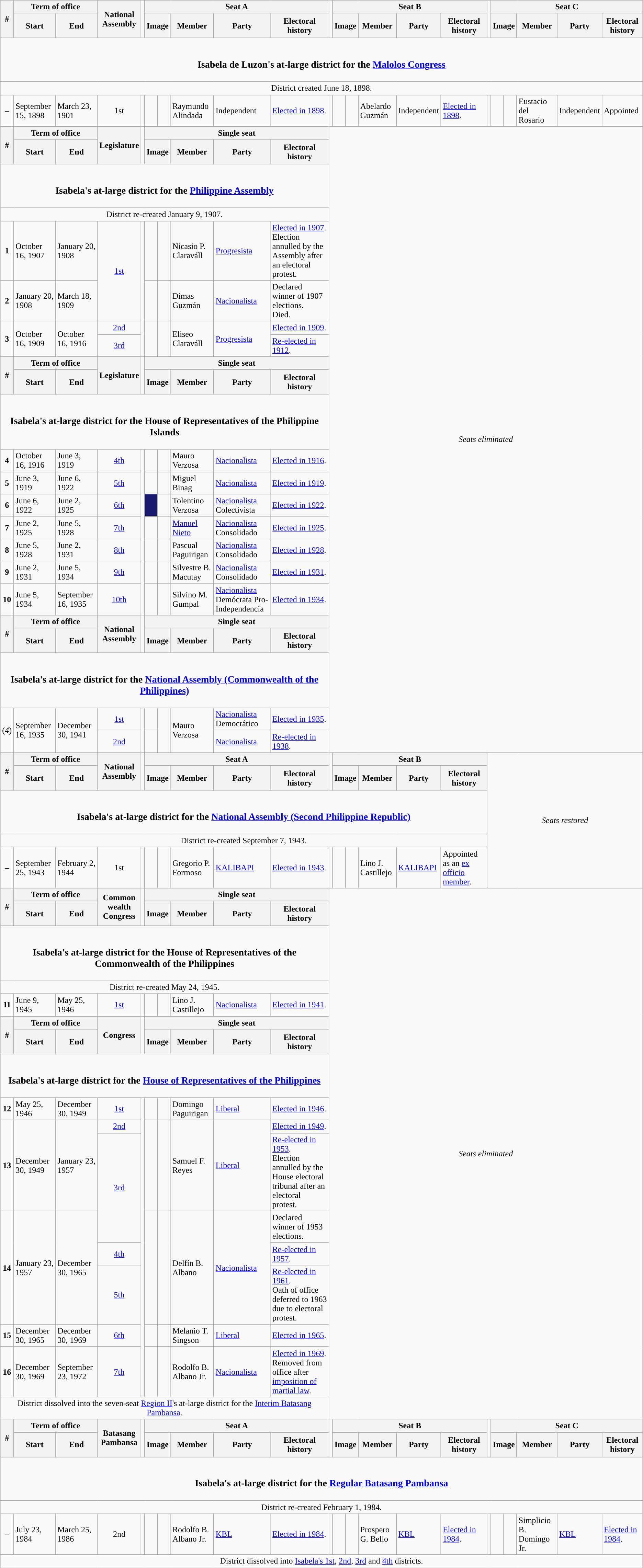<table class=wikitable>
<tr>
<th rowspan=2>#</th>
<th colspan=2>Term of office</th>
<th rowspan=2>National<br>Assembly</th>
<td rowspan=2></td>
<th colspan=5>Seat A</th>
<td rowspan=2></td>
<th colspan=5>Seat B</th>
<td rowspan=2></td>
<th colspan=5>Seat C</th>
</tr>
<tr style="height:3em">
<th>Start</th>
<th>End</th>
<th colspan="2" style="text-align:center;">Image</th>
<th>Member</th>
<th>Party</th>
<th>Electoral history</th>
<th colspan="2" style="text-align:center;">Image</th>
<th>Member</th>
<th>Party</th>
<th>Electoral history</th>
<th colspan="2" style="text-align:center;">Image</th>
<th>Member</th>
<th>Party</th>
<th>Electoral history</th>
</tr>
<tr>
<td colspan="22" style="text-align:center;"><br><h3>Isabela de Luzon's at-large district for the <a href='#'>Malolos Congress</a></h3></td>
</tr>
<tr>
<td colspan="22" style="text-align:center;">District created June 18, 1898.</td>
</tr>
<tr>
</tr>
<tr style="height:3em">
<td style="text-align:center;">–</td>
<td>September 15, 1898</td>
<td>March 23, 1901</td>
<td style="text-align:center;">1st</td>
<td></td>
<td style="color:inherit;background:"></td>
<td></td>
<td>Raymundo Alindada</td>
<td>Independent</td>
<td><a href='#'>Elected in 1898</a>.</td>
<td></td>
<td style="color:inherit;background:"></td>
<td></td>
<td>Abelardo Guzmán</td>
<td>Independent</td>
<td><a href='#'>Elected in 1898</a>.</td>
<td></td>
<td style="color:inherit;background:"></td>
<td></td>
<td>Eustacio del Rosario</td>
<td>Independent</td>
<td>Appointed</td>
</tr>
<tr>
<th rowspan=2>#</th>
<th colspan=2>Term of office</th>
<th rowspan=2>Legislature</th>
<td rowspan=2></td>
<th colspan=5>Single seat</th>
<td rowspan=23 colspan=13 style="text-align:center;"><em>Seats eliminated</em></td>
</tr>
<tr style="height:3em">
<th>Start</th>
<th>End</th>
<th colspan="2" style="text-align:center;">Image</th>
<th>Member</th>
<th>Party</th>
<th>Electoral history</th>
</tr>
<tr>
<td colspan="10" style="text-align:center;"><br><h3>Isabela's at-large district for the <a href='#'>Philippine Assembly</a></h3></td>
</tr>
<tr>
<td colspan="10" style="text-align:center;">District re-created January 9, 1907.</td>
</tr>
<tr>
<td style="text-align:center;"><strong>1</strong></td>
<td>October 16, 1907</td>
<td>January 20, 1908</td>
<td rowspan="2" style="text-align:center;"><a href='#'>1st</a></td>
<td rowspan="4"></td>
<td style="color:inherit;background:"></td>
<td></td>
<td>Nicasio P. Claraváll</td>
<td><a href='#'>Progresista</a></td>
<td><a href='#'>Elected in 1907</a>.<br>Election annulled by the Assembly after an electoral protest.</td>
</tr>
<tr>
<td style="text-align:center;"><strong>2</strong></td>
<td>January 20, 1908</td>
<td>March 18, 1909</td>
<td style="color:inherit;background:"></td>
<td></td>
<td>Dimas Guzmán</td>
<td><a href='#'>Nacionalista</a></td>
<td>Declared winner of 1907 elections.<br>Died.</td>
</tr>
<tr>
<td rowspan="2" style="text-align:center;"><strong>3</strong></td>
<td rowspan="2">October 16, 1909</td>
<td rowspan="2">October 16, 1916</td>
<td style="text-align:center;"><a href='#'>2nd</a></td>
<td rowspan="2" style="color:inherit;background:"></td>
<td rowspan="2"></td>
<td rowspan="2">Eliseo Claraváll</td>
<td rowspan="2"><a href='#'>Progresista</a></td>
<td><a href='#'>Elected in 1909</a>.</td>
</tr>
<tr>
<td style="text-align:center;"><a href='#'>3rd</a></td>
<td><a href='#'>Re-elected in 1912</a>.</td>
</tr>
<tr>
<th rowspan=2>#</th>
<th colspan=2>Term of office</th>
<th rowspan=2>Legislature</th>
<td rowspan=2></td>
<th colspan=5>Single seat</th>
</tr>
<tr style="height:3em">
<th>Start</th>
<th>End</th>
<th colspan="2" style="text-align:center;">Image</th>
<th>Member</th>
<th>Party</th>
<th>Electoral history</th>
</tr>
<tr>
<td colspan="10" style="text-align:center;"><br><h3>Isabela's at-large district for the House of Representatives of the Philippine Islands</h3></td>
</tr>
<tr>
<td style="text-align:center;"><strong>4</strong></td>
<td>October 16, 1916</td>
<td>June 3, 1919</td>
<td style="text-align:center;"><a href='#'>4th</a></td>
<td rowspan=7></td>
<td style="color:inherit;background:"></td>
<td></td>
<td>Mauro Verzosa</td>
<td><a href='#'>Nacionalista</a></td>
<td><a href='#'>Elected in 1916</a>.</td>
</tr>
<tr>
<td style="text-align:center;"><strong>5</strong></td>
<td>June 3, 1919</td>
<td>June 6, 1922</td>
<td style="text-align:center;"><a href='#'>5th</a></td>
<td style="color:inherit;background:"></td>
<td></td>
<td>Miguel Binag</td>
<td><a href='#'>Nacionalista</a></td>
<td><a href='#'>Elected in 1919</a>.</td>
</tr>
<tr>
<td style="text-align:center;"><strong>6</strong></td>
<td>June 6, 1922</td>
<td>June 2, 1925</td>
<td style="text-align:center;"><a href='#'>6th</a></td>
<td style="background-color:#191970"></td>
<td></td>
<td>Tolentino Verzosa</td>
<td><a href='#'>Nacionalista</a><br>Colectivista</td>
<td><a href='#'>Elected in 1922</a>.</td>
</tr>
<tr>
<td style="text-align:center;"><strong>7</strong></td>
<td>June 2, 1925</td>
<td>June 5, 1928</td>
<td style="text-align:center;"><a href='#'>7th</a></td>
<td style="color:inherit;background:"></td>
<td></td>
<td><a href='#'>Manuel Nieto</a></td>
<td><a href='#'>Nacionalista</a><br>Consolidado</td>
<td><a href='#'>Elected in 1925</a>.</td>
</tr>
<tr>
<td style="text-align:center;"><strong>8</strong></td>
<td>June 5, 1928</td>
<td>June 2, 1931</td>
<td style="text-align:center;"><a href='#'>8th</a></td>
<td style="color:inherit;background:"></td>
<td></td>
<td>Pascual Paguirigan</td>
<td><a href='#'>Nacionalista</a><br>Consolidado</td>
<td><a href='#'>Elected in 1928</a>.</td>
</tr>
<tr>
<td style="text-align:center;"><strong>9</strong></td>
<td>June 2, 1931</td>
<td>June 5, 1934</td>
<td style="text-align:center;"><a href='#'>9th</a></td>
<td style="color:inherit;background:"></td>
<td></td>
<td>Silvestre B. Macutay</td>
<td><a href='#'>Nacionalista</a><br>Consolidado</td>
<td><a href='#'>Elected in 1931</a>.</td>
</tr>
<tr>
<td style="text-align:center;"><strong>10</strong></td>
<td>June 5, 1934</td>
<td>September 16, 1935</td>
<td style="text-align:center;"><a href='#'>10th</a></td>
<td style="color:inherit;background:"></td>
<td></td>
<td>Silvino M. Gumpal</td>
<td><a href='#'>Nacionalista</a><br>Demócrata Pro-Independencia</td>
<td><a href='#'>Elected in 1934</a>.</td>
</tr>
<tr>
<th rowspan=2>#</th>
<th colspan=2>Term of office</th>
<th rowspan=2>National<br>Assembly</th>
<td rowspan=2></td>
<th colspan=5>Single seat</th>
</tr>
<tr style="height:3em">
<th>Start</th>
<th>End</th>
<th colspan="2" style="text-align:center;">Image</th>
<th>Member</th>
<th>Party</th>
<th>Electoral history</th>
</tr>
<tr>
<td colspan="10" style="text-align:center;"><br><h3>Isabela's at-large district for the <a href='#'>National Assembly (Commonwealth of the Philippines)</a></h3></td>
</tr>
<tr>
<td rowspan="2" style="text-align:center;">(<em>4</em>)</td>
<td rowspan="2">September 16, 1935</td>
<td rowspan="2">December 30, 1941</td>
<td style="text-align:center;"><a href='#'>1st</a></td>
<td rowspan=2></td>
<td style="color:inherit;background:"></td>
<td rowspan="2"></td>
<td rowspan="2">Mauro Verzosa</td>
<td><a href='#'>Nacionalista</a><br>Democrático</td>
<td><a href='#'>Elected in 1935</a>.</td>
</tr>
<tr>
<td style="text-align:center;"><a href='#'>2nd</a></td>
<td style="color:inherit;background:"></td>
<td><a href='#'>Nacionalista</a></td>
<td><a href='#'>Re-elected in 1938</a>.</td>
</tr>
<tr>
<th rowspan=2>#</th>
<th colspan=2>Term of office</th>
<th rowspan=2>National<br>Assembly</th>
<td rowspan=2></td>
<th colspan=5>Seat A</th>
<td rowspan=2></td>
<th colspan=5>Seat B</th>
<td rowspan=5 colspan=7 style="text-align:center;"><em>Seats restored</em></td>
</tr>
<tr style="height:3em">
<th>Start</th>
<th>End</th>
<th colspan="2" style="text-align:center;">Image</th>
<th>Member</th>
<th>Party</th>
<th>Electoral history</th>
<th colspan="2" style="text-align:center;">Image</th>
<th>Member</th>
<th>Party</th>
<th>Electoral history</th>
</tr>
<tr>
<td colspan="16" style="text-align:center;"><br><h3>Isabela's at-large district for the <a href='#'>National Assembly (Second Philippine Republic)</a></h3></td>
</tr>
<tr>
<td colspan="16" style="text-align:center;">District re-created September 7, 1943.</td>
</tr>
<tr>
<td style="text-align:center;">–</td>
<td>September 25, 1943</td>
<td>February 2, 1944</td>
<td style="text-align:center;">1st</td>
<td></td>
<td style="color:inherit;background:"></td>
<td></td>
<td>Gregorio P. Formoso</td>
<td><a href='#'>KALIBAPI</a></td>
<td><a href='#'>Elected in 1943</a>.</td>
<td></td>
<td style="color:inherit;background:"></td>
<td></td>
<td>Lino J. Castillejo</td>
<td><a href='#'>KALIBAPI</a></td>
<td>Appointed as an <a href='#'>ex officio member</a>.</td>
</tr>
<tr>
<th rowspan=2>#</th>
<th colspan=2>Term of office</th>
<th rowspan=2>Common<br>wealth<br>Congress</th>
<td rowspan=2></td>
<th colspan=5>Single seat</th>
<td rowspan=17 colspan=13 style="text-align:center;"><em>Seats eliminated</em></td>
</tr>
<tr style="height:3em">
<th>Start</th>
<th>End</th>
<th colspan="2" style="text-align:center;">Image</th>
<th>Member</th>
<th>Party</th>
<th>Electoral history</th>
</tr>
<tr>
<td colspan="10" style="text-align:center;"><br><h3>Isabela's at-large district for the House of Representatives of the Commonwealth of the Philippines</h3></td>
</tr>
<tr>
<td colspan="10" style="text-align:center;">District re-created May 24, 1945.</td>
</tr>
<tr>
<td style="text-align:center;"><strong>11</strong></td>
<td>June 9, 1945</td>
<td>May 25, 1946</td>
<td style="text-align:center;"><a href='#'>1st</a></td>
<td></td>
<td style="color:inherit;background:"></td>
<td></td>
<td>Lino J. Castillejo</td>
<td><a href='#'>Nacionalista</a></td>
<td><a href='#'>Elected in 1941</a>.</td>
</tr>
<tr>
<th rowspan=2>#</th>
<th colspan=2>Term of office</th>
<th rowspan=2>Congress</th>
<td rowspan=2></td>
<th colspan=5>Single seat</th>
</tr>
<tr style="height:3em">
<th>Start</th>
<th>End</th>
<th colspan="2" style="text-align:center;">Image</th>
<th>Member</th>
<th>Party</th>
<th>Electoral history</th>
</tr>
<tr>
<td colspan="10" style="text-align:center;"><br><h3>Isabela's at-large district for the <a href='#'>House of Representatives of the Philippines</a></h3></td>
</tr>
<tr>
<td style="text-align:center;"><strong>12</strong></td>
<td>May 25, 1946</td>
<td>December 30, 1949</td>
<td style="text-align:center;"><a href='#'>1st</a></td>
<td rowspan=8></td>
<td style="color:inherit;background:"></td>
<td></td>
<td>Domingo Paguirigan</td>
<td><a href='#'>Liberal</a></td>
<td><a href='#'>Elected in 1946</a>.</td>
</tr>
<tr>
<td rowspan="2" style="text-align:center;"><strong>13</strong></td>
<td rowspan="2">December 30, 1949</td>
<td rowspan="2">January 23, 1957</td>
<td style="text-align:center;"><a href='#'>2nd</a></td>
<td rowspan="2" style="color:inherit;background:"></td>
<td rowspan="2"></td>
<td rowspan="2">Samuel F. Reyes</td>
<td rowspan="2"><a href='#'>Liberal</a></td>
<td><a href='#'>Elected in 1949</a>.</td>
</tr>
<tr>
<td rowspan="2" style="text-align:center;"><a href='#'>3rd</a></td>
<td><a href='#'>Re-elected in 1953</a>.<br>Election annulled by the House electoral tribunal after an electoral protest.</td>
</tr>
<tr>
<td rowspan="3" style="text-align:center;"><strong>14</strong></td>
<td rowspan="3">January 23, 1957</td>
<td rowspan="3">December 30, 1965</td>
<td rowspan="3" style="color:inherit;background:"></td>
<td rowspan="3"></td>
<td rowspan="3">Delfín B. Albano</td>
<td rowspan="3"><a href='#'>Nacionalista</a></td>
<td>Declared winner of 1953 elections.</td>
</tr>
<tr>
<td style="text-align:center;"><a href='#'>4th</a></td>
<td><a href='#'>Re-elected in 1957</a>.</td>
</tr>
<tr>
<td style="text-align:center;"><a href='#'>5th</a></td>
<td><a href='#'>Re-elected in 1961</a>.<br>Oath of office deferred to 1963 due to electoral protest.</td>
</tr>
<tr>
<td style="text-align:center;"><strong>15</strong></td>
<td>December 30, 1965</td>
<td>December 30, 1969</td>
<td style="text-align:center;"><a href='#'>6th</a></td>
<td style="color:inherit;background:"></td>
<td></td>
<td>Melanio T. Singson</td>
<td><a href='#'>Liberal</a></td>
<td><a href='#'>Elected in 1965</a>.</td>
</tr>
<tr>
<td style="text-align:center;"><strong>16</strong></td>
<td>December 30, 1969</td>
<td>September 23, 1972</td>
<td style="text-align:center;"><a href='#'>7th</a></td>
<td style="color:inherit;background:"></td>
<td></td>
<td>Rodolfo B. Albano Jr.</td>
<td><a href='#'>Nacionalista</a></td>
<td><a href='#'>Elected in 1969</a>.<br>Removed from office after <a href='#'>imposition of martial law</a>.</td>
</tr>
<tr>
<td colspan="10" style="text-align:center;">District dissolved into the seven-seat <a href='#'>Region II</a>'s at-large district for the <a href='#'>Interim Batasang Pambansa</a>.</td>
</tr>
<tr>
<th rowspan=2>#</th>
<th colspan=2>Term of office</th>
<th rowspan=2>Batasang<br>Pambansa</th>
<td rowspan=2></td>
<th colspan=5>Seat A</th>
<td rowspan=2></td>
<th colspan=5>Seat B</th>
<td rowspan=2></td>
<th colspan=5>Seat C</th>
</tr>
<tr style="height:3em">
<th>Start</th>
<th>End</th>
<th colspan="2" style="text-align:center;">Image</th>
<th>Member</th>
<th>Party</th>
<th>Electoral history</th>
<th colspan="2" style="text-align:center;">Image</th>
<th>Member</th>
<th>Party</th>
<th>Electoral history</th>
<th colspan="2" style="text-align:center;">Image</th>
<th>Member</th>
<th>Party</th>
<th>Electoral history</th>
</tr>
<tr>
<td colspan="22" style="text-align:center;"><br><h3>Isabela's at-large district for the <a href='#'>Regular Batasang Pambansa</a></h3></td>
</tr>
<tr>
<td colspan="22" style="text-align:center;">District re-created February 1, 1984.</td>
</tr>
<tr style="height:3em">
<td style="text-align:center;">–</td>
<td>July 23, 1984</td>
<td>March 25, 1986</td>
<td style="text-align:center;">2nd</td>
<td></td>
<td style="color:inherit;background:"></td>
<td></td>
<td>Rodolfo B. Albano Jr.</td>
<td><a href='#'>KBL</a></td>
<td><a href='#'>Elected in 1984</a>.</td>
<td></td>
<td style="color:inherit;background:"></td>
<td></td>
<td>Prospero G. Bello</td>
<td><a href='#'>KBL</a></td>
<td><a href='#'>Elected in 1984</a>.</td>
<td></td>
<td style="color:inherit;background:"></td>
<td></td>
<td>Simplicio B. Domingo Jr.</td>
<td><a href='#'>KBL</a></td>
<td><a href='#'>Elected in 1984</a>.</td>
</tr>
<tr>
<td colspan="22" style="text-align:center;">District dissolved into <a href='#'>Isabela's 1st</a>, <a href='#'>2nd</a>, <a href='#'>3rd</a> and <a href='#'>4th</a> districts.</td>
</tr>
</table>
